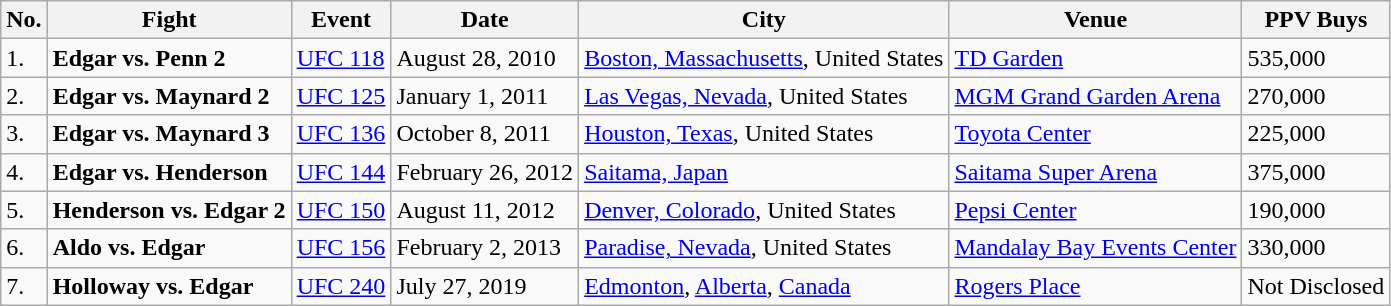<table class="wikitable">
<tr>
<th>No.</th>
<th>Fight</th>
<th>Event</th>
<th>Date</th>
<th>City</th>
<th>Venue</th>
<th>PPV Buys</th>
</tr>
<tr>
<td>1.</td>
<td><strong>Edgar vs. Penn 2</strong></td>
<td><a href='#'>UFC 118</a></td>
<td>August 28, 2010</td>
<td><a href='#'>Boston, Massachusetts</a>, United States</td>
<td><a href='#'>TD Garden</a></td>
<td>535,000</td>
</tr>
<tr>
<td>2.</td>
<td><strong>Edgar vs. Maynard 2</strong></td>
<td><a href='#'>UFC 125</a></td>
<td>January 1, 2011</td>
<td><a href='#'>Las Vegas, Nevada</a>, United States</td>
<td><a href='#'>MGM Grand Garden Arena</a></td>
<td>270,000</td>
</tr>
<tr>
<td>3.</td>
<td><strong>Edgar vs. Maynard 3</strong></td>
<td><a href='#'>UFC 136</a></td>
<td>October 8, 2011</td>
<td><a href='#'>Houston, Texas</a>, United States</td>
<td><a href='#'>Toyota Center</a></td>
<td>225,000</td>
</tr>
<tr>
<td>4.</td>
<td><strong>Edgar vs. Henderson</strong></td>
<td><a href='#'>UFC 144</a></td>
<td>February 26, 2012</td>
<td><a href='#'>Saitama, Japan</a></td>
<td><a href='#'>Saitama Super Arena</a></td>
<td>375,000</td>
</tr>
<tr>
<td>5.</td>
<td><strong>Henderson vs. Edgar 2</strong></td>
<td><a href='#'>UFC 150</a></td>
<td>August 11, 2012</td>
<td><a href='#'>Denver, Colorado</a>, United States</td>
<td><a href='#'>Pepsi Center</a></td>
<td>190,000</td>
</tr>
<tr>
<td>6.</td>
<td><strong>Aldo vs. Edgar</strong></td>
<td><a href='#'>UFC 156</a></td>
<td>February 2, 2013</td>
<td><a href='#'>Paradise, Nevada</a>, United States</td>
<td><a href='#'>Mandalay Bay Events Center</a></td>
<td>330,000</td>
</tr>
<tr>
<td>7.</td>
<td><strong>Holloway vs. Edgar</strong></td>
<td><a href='#'>UFC 240</a></td>
<td>July 27, 2019</td>
<td><a href='#'>Edmonton</a>, <a href='#'>Alberta</a>, <a href='#'>Canada</a></td>
<td><a href='#'>Rogers Place</a></td>
<td>Not Disclosed</td>
</tr>
</table>
